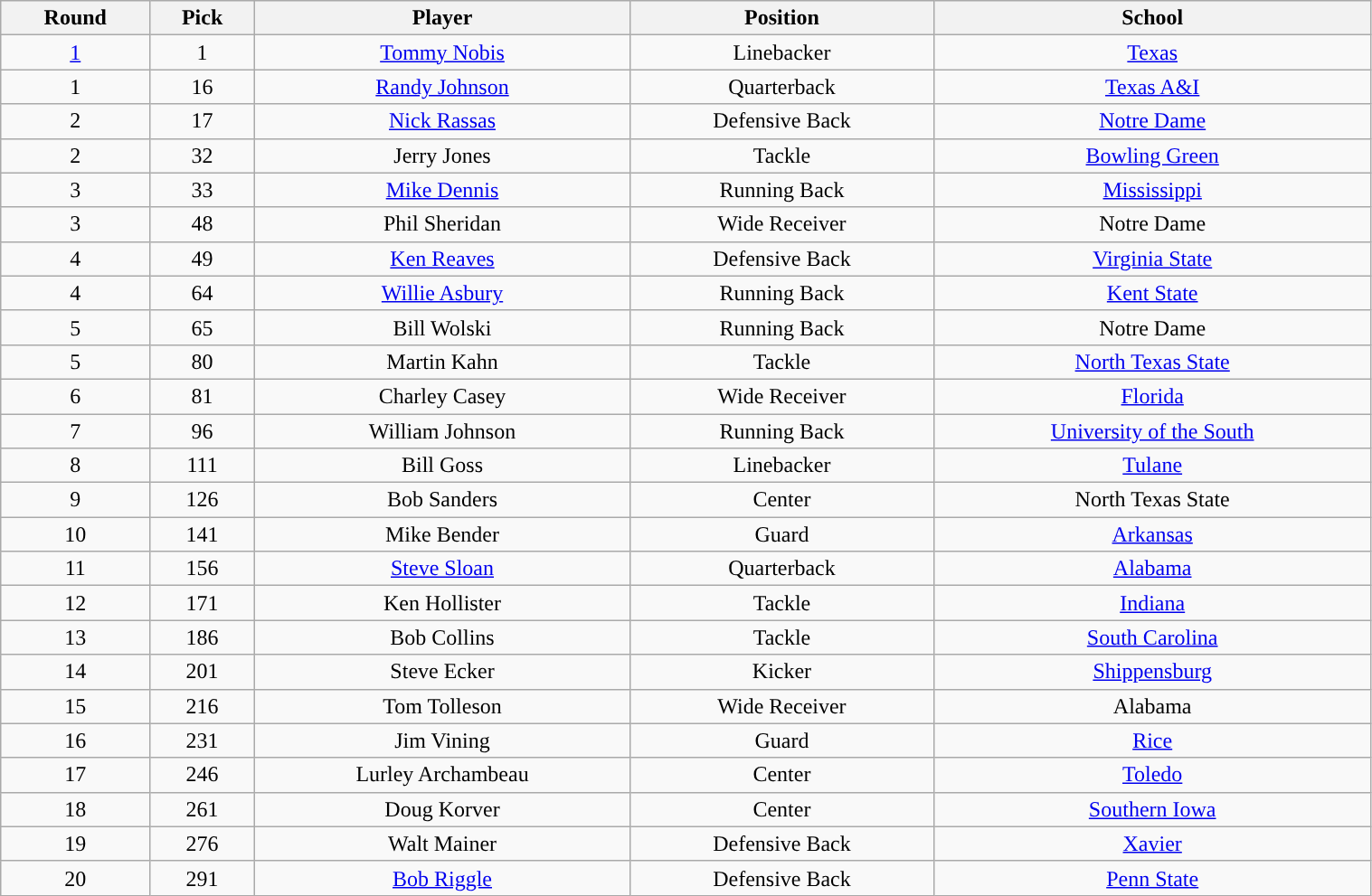<table class="wikitable" style="min-width:80%;">
<tr>
<th>Round</th>
<th>Pick</th>
<th>Player</th>
<th>Position</th>
<th>School</th>
</tr>
<tr style="text-align:center;" bgcolor="">
<td><a href='#'>1</a></td>
<td>1</td>
<td><a href='#'>Tommy Nobis</a></td>
<td>Linebacker</td>
<td><a href='#'>Texas</a></td>
</tr>
<tr style="text-align:center;" bgcolor="">
<td>1</td>
<td>16</td>
<td><a href='#'>Randy Johnson</a></td>
<td>Quarterback</td>
<td><a href='#'>Texas A&I</a></td>
</tr>
<tr style="text-align:center;" bgcolor="">
<td>2</td>
<td>17</td>
<td><a href='#'>Nick Rassas</a></td>
<td>Defensive Back</td>
<td><a href='#'>Notre Dame</a></td>
</tr>
<tr style="text-align:center;" bgcolor="">
<td>2</td>
<td>32</td>
<td>Jerry Jones</td>
<td>Tackle</td>
<td><a href='#'>Bowling Green</a></td>
</tr>
<tr style="text-align:center;" bgcolor="">
<td>3</td>
<td>33</td>
<td><a href='#'>Mike Dennis</a></td>
<td>Running Back</td>
<td><a href='#'>Mississippi</a></td>
</tr>
<tr style="text-align:center;" bgcolor="">
<td>3</td>
<td>48</td>
<td>Phil Sheridan</td>
<td>Wide Receiver</td>
<td>Notre Dame</td>
</tr>
<tr style="text-align:center;" bgcolor="">
<td>4</td>
<td>49</td>
<td><a href='#'>Ken Reaves</a></td>
<td>Defensive Back</td>
<td><a href='#'>Virginia State</a></td>
</tr>
<tr style="text-align:center;" bgcolor="">
<td>4</td>
<td>64</td>
<td><a href='#'>Willie Asbury</a></td>
<td>Running Back</td>
<td><a href='#'>Kent State</a></td>
</tr>
<tr style="text-align:center;" bgcolor="">
<td>5</td>
<td>65</td>
<td>Bill Wolski</td>
<td>Running Back</td>
<td>Notre Dame</td>
</tr>
<tr style="text-align:center;" bgcolor="">
<td>5</td>
<td>80</td>
<td>Martin Kahn</td>
<td>Tackle</td>
<td><a href='#'>North Texas State</a></td>
</tr>
<tr style="text-align:center;" bgcolor="">
<td>6</td>
<td>81</td>
<td>Charley Casey</td>
<td>Wide Receiver</td>
<td><a href='#'>Florida</a></td>
</tr>
<tr style="text-align:center;" bgcolor="">
<td>7</td>
<td>96</td>
<td>William Johnson</td>
<td>Running Back</td>
<td><a href='#'>University of the South</a></td>
</tr>
<tr style="text-align:center;" bgcolor="">
<td>8</td>
<td>111</td>
<td>Bill Goss</td>
<td>Linebacker</td>
<td><a href='#'>Tulane</a></td>
</tr>
<tr style="text-align:center;" bgcolor="">
<td>9</td>
<td>126</td>
<td>Bob Sanders</td>
<td>Center</td>
<td>North Texas State</td>
</tr>
<tr style="text-align:center;" bgcolor="">
<td>10</td>
<td>141</td>
<td>Mike Bender</td>
<td>Guard</td>
<td><a href='#'>Arkansas</a></td>
</tr>
<tr style="text-align:center;" bgcolor="">
<td>11</td>
<td>156</td>
<td><a href='#'>Steve Sloan</a></td>
<td>Quarterback</td>
<td><a href='#'>Alabama</a></td>
</tr>
<tr style="text-align:center;" bgcolor="">
<td>12</td>
<td>171</td>
<td>Ken Hollister</td>
<td>Tackle</td>
<td><a href='#'>Indiana</a></td>
</tr>
<tr style="text-align:center;" bgcolor="">
<td>13</td>
<td>186</td>
<td>Bob Collins</td>
<td>Tackle</td>
<td><a href='#'>South Carolina</a></td>
</tr>
<tr style="text-align:center;" bgcolor="">
<td>14</td>
<td>201</td>
<td>Steve Ecker</td>
<td>Kicker</td>
<td><a href='#'>Shippensburg</a></td>
</tr>
<tr style="text-align:center;" bgcolor="">
<td>15</td>
<td>216</td>
<td>Tom Tolleson</td>
<td>Wide Receiver</td>
<td>Alabama</td>
</tr>
<tr style="text-align:center;" bgcolor="">
<td>16</td>
<td>231</td>
<td>Jim Vining</td>
<td>Guard</td>
<td><a href='#'>Rice</a></td>
</tr>
<tr style="text-align:center;" bgcolor="">
<td>17</td>
<td>246</td>
<td>Lurley Archambeau</td>
<td>Center</td>
<td><a href='#'>Toledo</a></td>
</tr>
<tr style="text-align:center;" bgcolor="">
<td>18</td>
<td>261</td>
<td>Doug Korver</td>
<td>Center</td>
<td><a href='#'>Southern Iowa</a></td>
</tr>
<tr style="text-align:center;" bgcolor="">
<td>19</td>
<td>276</td>
<td>Walt Mainer</td>
<td>Defensive Back</td>
<td><a href='#'>Xavier</a></td>
</tr>
<tr style="text-align:center;" bgcolor="">
<td>20</td>
<td>291</td>
<td><a href='#'>Bob Riggle</a></td>
<td>Defensive Back</td>
<td><a href='#'>Penn State</a></td>
</tr>
</table>
